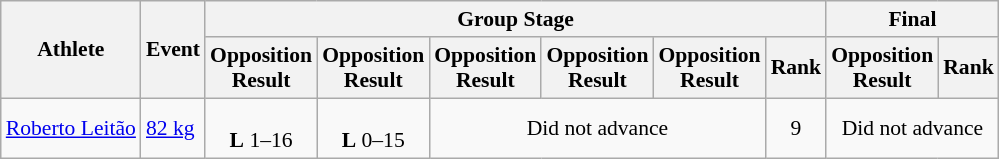<table class=wikitable style="font-size:90%">
<tr>
<th rowspan="2">Athlete</th>
<th rowspan="2">Event</th>
<th colspan="6">Group Stage</th>
<th colspan=2>Final</th>
</tr>
<tr>
<th>Opposition<br>Result</th>
<th>Opposition<br>Result</th>
<th>Opposition<br>Result</th>
<th>Opposition<br>Result</th>
<th>Opposition<br>Result</th>
<th>Rank</th>
<th>Opposition<br>Result</th>
<th>Rank</th>
</tr>
<tr align=center>
<td align=left><a href='#'>Roberto Leitão</a></td>
<td align=left><a href='#'>82 kg</a></td>
<td><br><strong>L</strong> 1–16</td>
<td><br><strong>L</strong> 0–15</td>
<td colspan=3>Did not advance</td>
<td>9</td>
<td colspan=2>Did not advance</td>
</tr>
</table>
